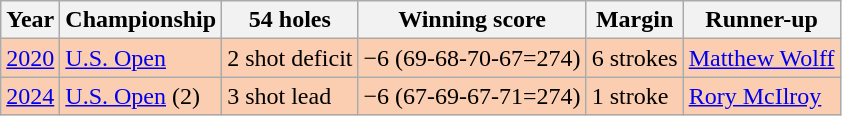<table class="wikitable">
<tr>
<th>Year</th>
<th>Championship</th>
<th>54 holes</th>
<th>Winning score</th>
<th>Margin</th>
<th>Runner-up</th>
</tr>
<tr style="background:#fbceb1;">
<td><a href='#'>2020</a></td>
<td><a href='#'>U.S. Open</a></td>
<td>2 shot deficit</td>
<td>−6 (69-68-70-67=274)</td>
<td>6 strokes</td>
<td> <a href='#'>Matthew Wolff</a></td>
</tr>
<tr style="background:#fbceb1;">
<td><a href='#'>2024</a></td>
<td><a href='#'>U.S. Open</a> (2)</td>
<td>3 shot lead</td>
<td>−6 (67-69-67-71=274)</td>
<td>1 stroke</td>
<td> <a href='#'>Rory McIlroy</a></td>
</tr>
</table>
